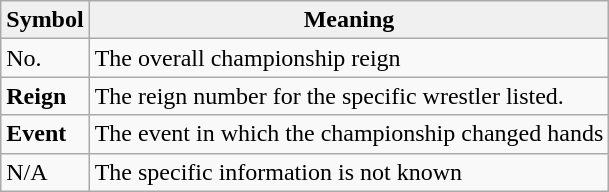<table class="wikitable">
<tr>
<th style="background: #f0f0f0;">Symbol</th>
<th style="background: #f0f0f0;">Meaning</th>
</tr>
<tr>
<td>No.</td>
<td>The overall championship reign</td>
</tr>
<tr>
<td><strong>Reign</strong></td>
<td>The reign number for the specific wrestler listed.</td>
</tr>
<tr>
<td><strong>Event</strong></td>
<td>The event in which the championship changed hands</td>
</tr>
<tr>
<td>N/A</td>
<td>The specific information is not known</td>
</tr>
</table>
